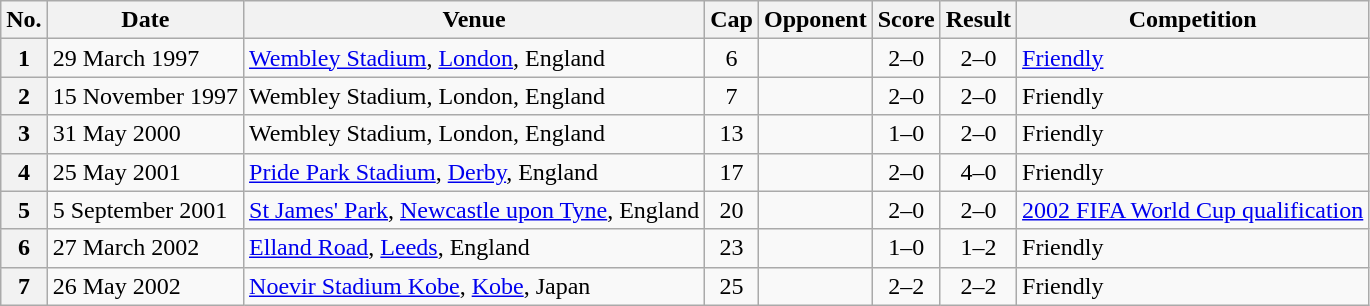<table class="wikitable sortable plainrowheaders">
<tr>
<th scope=col>No.</th>
<th scope=col data-sort-type=date>Date</th>
<th scope=col>Venue</th>
<th scope=col>Cap</th>
<th scope=col>Opponent</th>
<th scope=col>Score</th>
<th scope=col>Result</th>
<th scope=col>Competition</th>
</tr>
<tr>
<th scope=row>1</th>
<td>29 March 1997</td>
<td><a href='#'>Wembley Stadium</a>, <a href='#'>London</a>, England</td>
<td align=center>6</td>
<td></td>
<td align=center>2–0</td>
<td align=center>2–0</td>
<td><a href='#'>Friendly</a></td>
</tr>
<tr>
<th scope=row>2</th>
<td>15 November 1997</td>
<td>Wembley Stadium, London, England</td>
<td align="center">7</td>
<td></td>
<td align=center>2–0</td>
<td align=center>2–0</td>
<td>Friendly</td>
</tr>
<tr>
<th scope=row>3</th>
<td>31 May 2000</td>
<td>Wembley Stadium, London, England</td>
<td align="center">13</td>
<td></td>
<td align=center>1–0</td>
<td align=center>2–0</td>
<td>Friendly</td>
</tr>
<tr>
<th scope=row>4</th>
<td>25 May 2001</td>
<td><a href='#'>Pride Park Stadium</a>, <a href='#'>Derby</a>, England</td>
<td align=center>17</td>
<td></td>
<td align=center>2–0</td>
<td align=center>4–0</td>
<td>Friendly</td>
</tr>
<tr>
<th scope=row>5</th>
<td>5 September 2001</td>
<td><a href='#'>St James' Park</a>, <a href='#'>Newcastle upon Tyne</a>, England</td>
<td align=center>20</td>
<td></td>
<td align=center>2–0</td>
<td align=center>2–0</td>
<td><a href='#'>2002 FIFA World Cup qualification</a></td>
</tr>
<tr>
<th scope=row>6</th>
<td>27 March 2002</td>
<td><a href='#'>Elland Road</a>, <a href='#'>Leeds</a>, England</td>
<td align=center>23</td>
<td></td>
<td align=center>1–0</td>
<td align=center>1–2</td>
<td>Friendly</td>
</tr>
<tr>
<th scope=row>7</th>
<td>26 May 2002</td>
<td><a href='#'>Noevir Stadium Kobe</a>, <a href='#'>Kobe</a>, Japan</td>
<td align=center>25</td>
<td></td>
<td align=center>2–2</td>
<td align=center>2–2</td>
<td>Friendly</td>
</tr>
</table>
